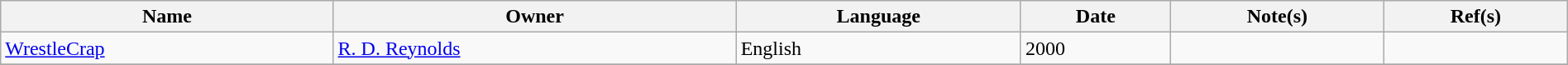<table class="wikitable sortable" width="100%">
<tr>
<th>Name</th>
<th>Owner</th>
<th>Language</th>
<th>Date</th>
<th>Note(s)</th>
<th>Ref(s)</th>
</tr>
<tr>
<td><a href='#'>WrestleCrap</a></td>
<td><a href='#'>R. D. Reynolds</a></td>
<td>English</td>
<td>2000</td>
<td></td>
<td></td>
</tr>
<tr>
</tr>
</table>
